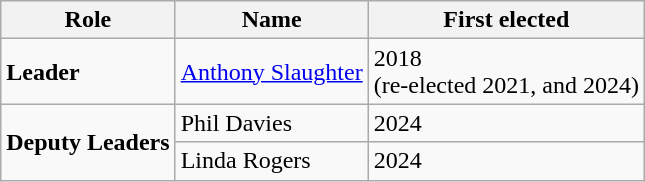<table class="wikitable">
<tr>
<th>Role</th>
<th>Name</th>
<th>First elected</th>
</tr>
<tr>
<td><strong>Leader</strong></td>
<td><a href='#'>Anthony Slaughter</a></td>
<td>2018 <br> (re-elected 2021, and 2024)</td>
</tr>
<tr>
<td rowspan="2"><strong>Deputy Leaders</strong></td>
<td>Phil Davies</td>
<td>2024</td>
</tr>
<tr>
<td>Linda Rogers</td>
<td>2024</td>
</tr>
</table>
